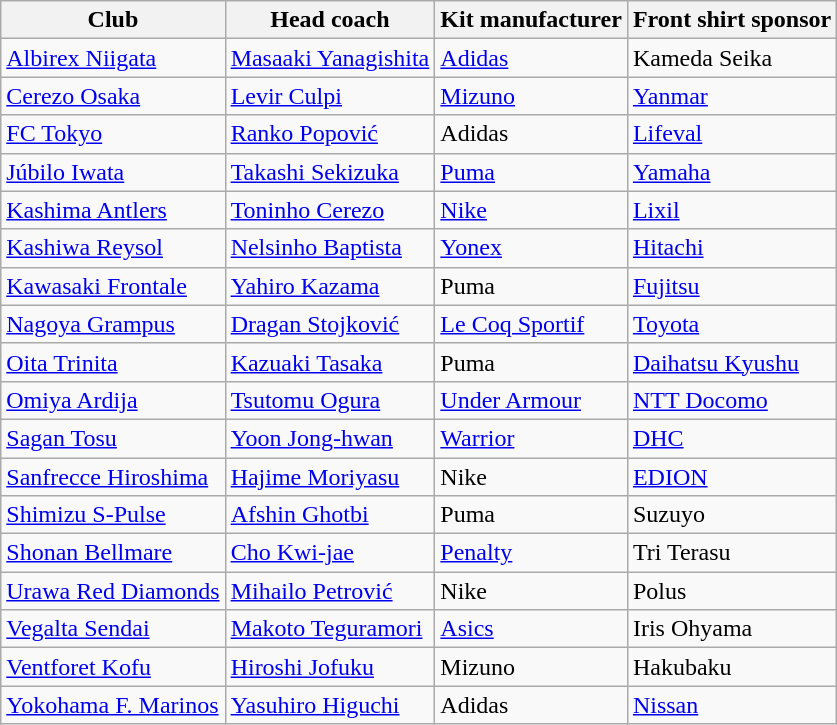<table class="wikitable sortable" style="text-align: left;">
<tr>
<th>Club</th>
<th>Head coach</th>
<th>Kit manufacturer</th>
<th>Front shirt sponsor</th>
</tr>
<tr>
<td><a href='#'>Albirex Niigata</a></td>
<td> <a href='#'>Masaaki Yanagishita</a></td>
<td><a href='#'>Adidas</a></td>
<td>Kameda Seika</td>
</tr>
<tr>
<td><a href='#'>Cerezo Osaka</a></td>
<td> <a href='#'>Levir Culpi</a></td>
<td><a href='#'>Mizuno</a></td>
<td><a href='#'>Yanmar</a></td>
</tr>
<tr>
<td><a href='#'>FC Tokyo</a></td>
<td> <a href='#'>Ranko Popović</a></td>
<td>Adidas</td>
<td><a href='#'>Lifeval</a></td>
</tr>
<tr>
<td><a href='#'>Júbilo Iwata</a></td>
<td> <a href='#'>Takashi Sekizuka</a></td>
<td><a href='#'>Puma</a></td>
<td><a href='#'>Yamaha</a></td>
</tr>
<tr>
<td><a href='#'>Kashima Antlers</a></td>
<td> <a href='#'>Toninho Cerezo</a></td>
<td><a href='#'>Nike</a></td>
<td><a href='#'>Lixil</a></td>
</tr>
<tr>
<td><a href='#'>Kashiwa Reysol</a></td>
<td> <a href='#'>Nelsinho Baptista</a></td>
<td><a href='#'>Yonex</a></td>
<td><a href='#'>Hitachi</a></td>
</tr>
<tr>
<td><a href='#'>Kawasaki Frontale</a></td>
<td> <a href='#'>Yahiro Kazama</a></td>
<td>Puma</td>
<td><a href='#'>Fujitsu</a></td>
</tr>
<tr>
<td><a href='#'>Nagoya Grampus</a></td>
<td> <a href='#'>Dragan Stojković</a></td>
<td><a href='#'>Le Coq Sportif</a></td>
<td><a href='#'>Toyota</a></td>
</tr>
<tr>
<td><a href='#'>Oita Trinita</a></td>
<td> <a href='#'>Kazuaki Tasaka</a></td>
<td>Puma</td>
<td><a href='#'>Daihatsu Kyushu</a></td>
</tr>
<tr>
<td><a href='#'>Omiya Ardija</a></td>
<td> <a href='#'>Tsutomu Ogura</a></td>
<td><a href='#'>Under Armour</a></td>
<td><a href='#'>NTT Docomo</a></td>
</tr>
<tr>
<td><a href='#'>Sagan Tosu</a></td>
<td> <a href='#'>Yoon Jong-hwan</a></td>
<td><a href='#'>Warrior</a></td>
<td><a href='#'>DHC</a></td>
</tr>
<tr>
<td><a href='#'>Sanfrecce Hiroshima</a></td>
<td> <a href='#'>Hajime Moriyasu</a></td>
<td>Nike</td>
<td><a href='#'>EDION</a></td>
</tr>
<tr>
<td><a href='#'>Shimizu S-Pulse</a></td>
<td> <a href='#'>Afshin Ghotbi</a></td>
<td>Puma</td>
<td>Suzuyo</td>
</tr>
<tr>
<td><a href='#'>Shonan Bellmare</a></td>
<td> <a href='#'>Cho Kwi-jae</a></td>
<td><a href='#'>Penalty</a></td>
<td>Tri Terasu</td>
</tr>
<tr>
<td><a href='#'>Urawa Red Diamonds</a></td>
<td> <a href='#'>Mihailo Petrović</a></td>
<td>Nike</td>
<td>Polus</td>
</tr>
<tr>
<td><a href='#'>Vegalta Sendai</a></td>
<td> <a href='#'>Makoto Teguramori</a></td>
<td><a href='#'>Asics</a></td>
<td>Iris Ohyama</td>
</tr>
<tr>
<td><a href='#'>Ventforet Kofu</a></td>
<td> <a href='#'>Hiroshi Jofuku</a></td>
<td>Mizuno</td>
<td>Hakubaku</td>
</tr>
<tr>
<td><a href='#'>Yokohama F. Marinos</a></td>
<td> <a href='#'>Yasuhiro Higuchi</a></td>
<td>Adidas</td>
<td><a href='#'>Nissan</a></td>
</tr>
</table>
